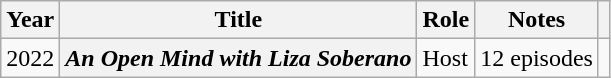<table class="wikitable plainrowheaders unsortable">
<tr>
<th scope="col">Year</th>
<th scope="col">Title</th>
<th scope="col">Role</th>
<th scope="col">Notes</th>
<th scope="col" class="unsortable"></th>
</tr>
<tr>
<td>2022</td>
<th scope="row"><em>An Open Mind with Liza Soberano</em></th>
<td>Host</td>
<td>12 episodes</td>
<td style="text-align:center;"></td>
</tr>
</table>
